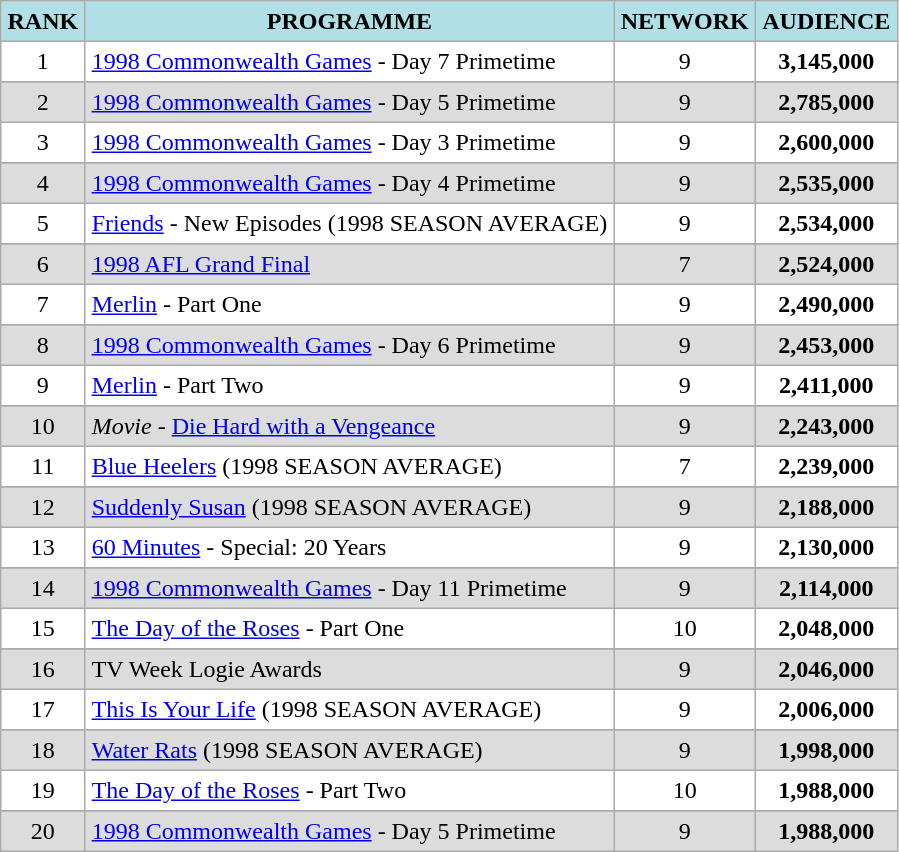<table border="1" cellpadding="4" cel lspacing="0" style="border:1px solid #aaa; border-collapse:collapse">
<tr bgcolor="#b0e0e6">
<th><strong>RANK</strong></th>
<th><strong>PROGRAMME</strong></th>
<th><strong>NETWORK</strong></th>
<th><strong>AUDIENCE</strong></th>
</tr>
<tr>
<td align="center">1</td>
<td><a href='#'>1998 Commonwealth Games</a> - Day 7 Primetime</td>
<td align="center">9</td>
<th>3,145,000</th>
</tr>
<tr>
</tr>
<tr bgcolor=gainsboro>
<td align="center">2</td>
<td><a href='#'>1998 Commonwealth Games</a> - Day 5 Primetime</td>
<td align="center">9</td>
<th>2,785,000</th>
</tr>
<tr>
<td align="center">3</td>
<td><a href='#'>1998 Commonwealth Games</a> - Day 3 Primetime</td>
<td align="center">9</td>
<th>2,600,000</th>
</tr>
<tr>
</tr>
<tr bgcolor=gainsboro>
<td align="center">4</td>
<td><a href='#'>1998 Commonwealth Games</a> - Day 4 Primetime</td>
<td align="center">9</td>
<th>2,535,000</th>
</tr>
<tr>
<td align="center">5</td>
<td><a href='#'>Friends</a> - New Episodes (1998 SEASON AVERAGE)</td>
<td align="center">9</td>
<th>2,534,000</th>
</tr>
<tr>
</tr>
<tr bgcolor=gainsboro>
<td align="center">6</td>
<td><a href='#'>1998 AFL Grand Final</a></td>
<td align="center">7</td>
<th>2,524,000</th>
</tr>
<tr>
<td align="center">7</td>
<td><a href='#'>Merlin</a> - Part One</td>
<td align="center">9</td>
<th>2,490,000</th>
</tr>
<tr>
</tr>
<tr bgcolor=gainsboro>
<td align="center">8</td>
<td><a href='#'>1998 Commonwealth Games</a> - Day 6 Primetime</td>
<td align="center">9</td>
<th>2,453,000</th>
</tr>
<tr>
<td align="center">9</td>
<td><a href='#'>Merlin</a> - Part Two</td>
<td align="center">9</td>
<th>2,411,000</th>
</tr>
<tr>
</tr>
<tr bgcolor=gainsboro>
<td align="center">10</td>
<td><em>Movie</em> - <a href='#'>Die Hard with a Vengeance</a></td>
<td align="center">9</td>
<th>2,243,000</th>
</tr>
<tr>
<td align="center">11</td>
<td><a href='#'>Blue Heelers</a> (1998 SEASON AVERAGE)</td>
<td align="center">7</td>
<th>2,239,000</th>
</tr>
<tr>
</tr>
<tr bgcolor=gainsboro>
<td align="center">12</td>
<td><a href='#'>Suddenly Susan</a> (1998 SEASON AVERAGE)</td>
<td align="center">9</td>
<th>2,188,000</th>
</tr>
<tr>
<td align="center">13</td>
<td><a href='#'>60 Minutes</a> - Special: 20 Years</td>
<td align="center">9</td>
<th>2,130,000</th>
</tr>
<tr>
</tr>
<tr bgcolor=gainsboro>
<td align="center">14</td>
<td><a href='#'>1998 Commonwealth Games</a> - Day 11 Primetime</td>
<td align="center">9</td>
<th>2,114,000</th>
</tr>
<tr>
<td align="center">15</td>
<td><a href='#'>The Day of the Roses</a> - Part One</td>
<td align="center">10</td>
<th>2,048,000</th>
</tr>
<tr>
</tr>
<tr bgcolor=gainsboro>
<td align="center">16</td>
<td>TV Week Logie Awards</td>
<td align="center">9</td>
<th>2,046,000</th>
</tr>
<tr>
<td align="center">17</td>
<td><a href='#'>This Is Your Life</a> (1998 SEASON AVERAGE)</td>
<td align="center">9</td>
<th>2,006,000</th>
</tr>
<tr>
</tr>
<tr bgcolor=gainsboro>
<td align="center">18</td>
<td><a href='#'>Water Rats</a> (1998 SEASON AVERAGE)</td>
<td align="center">9</td>
<th>1,998,000</th>
</tr>
<tr>
<td align="center">19</td>
<td><a href='#'>The Day of the Roses</a> - Part Two</td>
<td align="center">10</td>
<th>1,988,000</th>
</tr>
<tr>
</tr>
<tr bgcolor=gainsboro>
<td align="center">20</td>
<td><a href='#'>1998 Commonwealth Games</a> - Day 5 Primetime</td>
<td align="center">9</td>
<th>1,988,000</th>
</tr>
</table>
